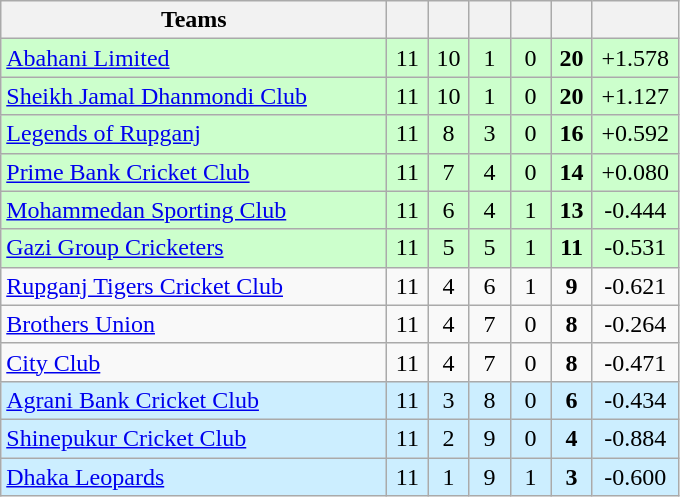<table class="wikitable" style="text-align:center">
<tr>
<th style="width:250px">Teams</th>
<th width="20"></th>
<th width="20"></th>
<th width="20"></th>
<th width="20"></th>
<th width="20"></th>
<th width="50"></th>
</tr>
<tr style="background:#cfc">
<td style="text-align:left;"><a href='#'>Abahani Limited</a></td>
<td>11</td>
<td>10</td>
<td>1</td>
<td>0</td>
<td><strong>20</strong></td>
<td>+1.578</td>
</tr>
<tr style="background:#cfc">
<td style="text-align:left;"><a href='#'>Sheikh Jamal Dhanmondi Club</a></td>
<td>11</td>
<td>10</td>
<td>1</td>
<td>0</td>
<td><strong>20</strong></td>
<td>+1.127</td>
</tr>
<tr style="background:#cfc">
<td style="text-align:left;"><a href='#'>Legends of Rupganj</a></td>
<td>11</td>
<td>8</td>
<td>3</td>
<td>0</td>
<td><strong>16</strong></td>
<td>+0.592</td>
</tr>
<tr style="background:#cfc">
<td style="text-align:left;"><a href='#'>Prime Bank Cricket Club</a></td>
<td>11</td>
<td>7</td>
<td>4</td>
<td>0</td>
<td><strong>14</strong></td>
<td>+0.080</td>
</tr>
<tr style="background:#cfc">
<td style="text-align:left;"><a href='#'>Mohammedan Sporting Club</a></td>
<td>11</td>
<td>6</td>
<td>4</td>
<td>1</td>
<td><strong>13</strong></td>
<td>-0.444</td>
</tr>
<tr style="background:#cfc">
<td style="text-align:left;"><a href='#'>Gazi Group Cricketers</a></td>
<td>11</td>
<td>5</td>
<td>5</td>
<td>1</td>
<td><strong>11</strong></td>
<td>-0.531</td>
</tr>
<tr>
<td style="text-align:left;"><a href='#'>Rupganj Tigers Cricket Club</a></td>
<td>11</td>
<td>4</td>
<td>6</td>
<td>1</td>
<td><strong>9</strong></td>
<td>-0.621</td>
</tr>
<tr>
<td style="text-align:left;"><a href='#'>Brothers Union</a></td>
<td>11</td>
<td>4</td>
<td>7</td>
<td>0</td>
<td><strong>8</strong></td>
<td>-0.264</td>
</tr>
<tr>
<td style="text-align:left;"><a href='#'>City Club</a></td>
<td>11</td>
<td>4</td>
<td>7</td>
<td>0</td>
<td><strong>8</strong></td>
<td>-0.471</td>
</tr>
<tr style="background:#cef">
<td style="text-align:left;"><a href='#'>Agrani Bank Cricket Club</a></td>
<td>11</td>
<td>3</td>
<td>8</td>
<td>0</td>
<td><strong>6</strong></td>
<td>-0.434</td>
</tr>
<tr style="background:#cef">
<td style="text-align:left;"><a href='#'>Shinepukur Cricket Club</a></td>
<td>11</td>
<td>2</td>
<td>9</td>
<td>0</td>
<td><strong>4</strong></td>
<td>-0.884</td>
</tr>
<tr style="background:#cef">
<td style="text-align:left;"><a href='#'>Dhaka Leopards</a></td>
<td>11</td>
<td>1</td>
<td>9</td>
<td>1</td>
<td><strong>3</strong></td>
<td>-0.600</td>
</tr>
</table>
